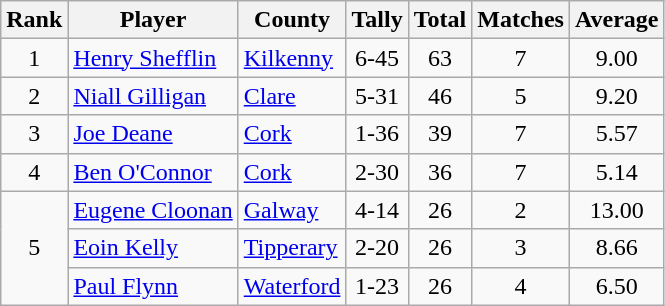<table class="wikitable">
<tr>
<th>Rank</th>
<th>Player</th>
<th>County</th>
<th>Tally</th>
<th>Total</th>
<th>Matches</th>
<th>Average</th>
</tr>
<tr>
<td rowspan=1 align=center>1</td>
<td><a href='#'>Henry Shefflin</a></td>
<td><a href='#'>Kilkenny</a></td>
<td align=center>6-45</td>
<td align=center>63</td>
<td align=center>7</td>
<td align=center>9.00</td>
</tr>
<tr>
<td rowspan=1 align=center>2</td>
<td><a href='#'>Niall Gilligan</a></td>
<td><a href='#'>Clare</a></td>
<td align=center>5-31</td>
<td align=center>46</td>
<td align=center>5</td>
<td align=center>9.20</td>
</tr>
<tr>
<td rowspan=1 align=center>3</td>
<td><a href='#'>Joe Deane</a></td>
<td><a href='#'>Cork</a></td>
<td align=center>1-36</td>
<td align=center>39</td>
<td align=center>7</td>
<td align=center>5.57</td>
</tr>
<tr>
<td rowspan=1 align=center>4</td>
<td><a href='#'>Ben O'Connor</a></td>
<td><a href='#'>Cork</a></td>
<td align=center>2-30</td>
<td align=center>36</td>
<td align=center>7</td>
<td align=center>5.14</td>
</tr>
<tr>
<td rowspan=3 align=center>5</td>
<td><a href='#'>Eugene Cloonan</a></td>
<td><a href='#'>Galway</a></td>
<td align=center>4-14</td>
<td align=center>26</td>
<td align=center>2</td>
<td align=center>13.00</td>
</tr>
<tr>
<td><a href='#'>Eoin Kelly</a></td>
<td><a href='#'>Tipperary</a></td>
<td align=center>2-20</td>
<td align=center>26</td>
<td align=center>3</td>
<td align=center>8.66</td>
</tr>
<tr>
<td><a href='#'>Paul Flynn</a></td>
<td><a href='#'>Waterford</a></td>
<td align=center>1-23</td>
<td align=center>26</td>
<td align=center>4</td>
<td align=center>6.50</td>
</tr>
</table>
